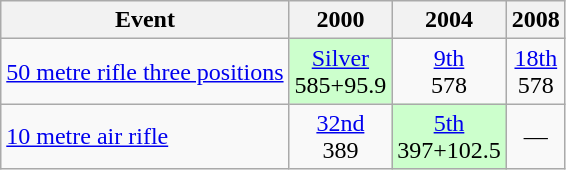<table class="wikitable" style="text-align: center">
<tr>
<th>Event</th>
<th>2000</th>
<th>2004</th>
<th>2008</th>
</tr>
<tr>
<td align=left><a href='#'>50 metre rifle three positions</a></td>
<td style="background: #ccffcc"> <a href='#'>Silver</a><br>585+95.9</td>
<td><a href='#'>9th</a><br>578</td>
<td><a href='#'>18th</a><br>578</td>
</tr>
<tr>
<td align=left><a href='#'>10 metre air rifle</a></td>
<td><a href='#'>32nd</a><br>389</td>
<td style="background: #ccffcc"><a href='#'>5th</a><br>397+102.5</td>
<td>—</td>
</tr>
</table>
